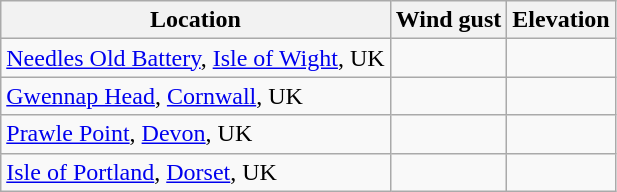<table class="wikitable sortable mw-collapsible">
<tr>
<th>Location</th>
<th>Wind gust</th>
<th>Elevation</th>
</tr>
<tr>
<td><a href='#'>Needles Old Battery</a>, <a href='#'>Isle of Wight</a>, UK</td>
<td></td>
<td></td>
</tr>
<tr>
<td><a href='#'>Gwennap Head</a>, <a href='#'>Cornwall</a>, UK</td>
<td></td>
<td></td>
</tr>
<tr>
<td><a href='#'>Prawle Point</a>, <a href='#'>Devon</a>, UK</td>
<td></td>
<td></td>
</tr>
<tr>
<td><a href='#'>Isle of Portland</a>, <a href='#'>Dorset</a>, UK</td>
<td></td>
<td></td>
</tr>
</table>
